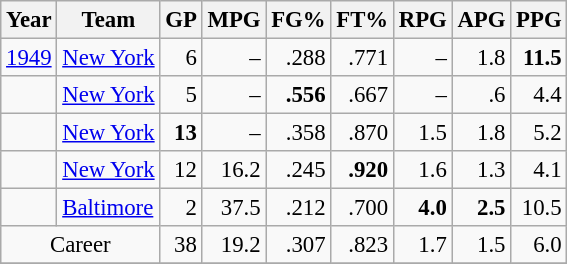<table class="wikitable sortable" style="font-size:95%; text-align:right;">
<tr>
<th>Year</th>
<th>Team</th>
<th>GP</th>
<th>MPG</th>
<th>FG%</th>
<th>FT%</th>
<th>RPG</th>
<th>APG</th>
<th>PPG</th>
</tr>
<tr>
<td style="text-align:left;"><a href='#'>1949</a></td>
<td style="text-align:left;"><a href='#'>New York</a></td>
<td>6</td>
<td>–</td>
<td>.288</td>
<td>.771</td>
<td>–</td>
<td>1.8</td>
<td><strong>11.5</strong></td>
</tr>
<tr>
<td style="text-align:left;"></td>
<td style="text-align:left;"><a href='#'>New York</a></td>
<td>5</td>
<td>–</td>
<td><strong>.556</strong></td>
<td>.667</td>
<td>–</td>
<td>.6</td>
<td>4.4</td>
</tr>
<tr>
<td style="text-align:left;"></td>
<td style="text-align:left;"><a href='#'>New York</a></td>
<td><strong>13</strong></td>
<td>–</td>
<td>.358</td>
<td>.870</td>
<td>1.5</td>
<td>1.8</td>
<td>5.2</td>
</tr>
<tr>
<td style="text-align:left;"></td>
<td style="text-align:left;"><a href='#'>New York</a></td>
<td>12</td>
<td>16.2</td>
<td>.245</td>
<td><strong>.920</strong></td>
<td>1.6</td>
<td>1.3</td>
<td>4.1</td>
</tr>
<tr>
<td style="text-align:left;"></td>
<td style="text-align:left;"><a href='#'>Baltimore</a></td>
<td>2</td>
<td>37.5</td>
<td>.212</td>
<td>.700</td>
<td><strong>4.0</strong></td>
<td><strong>2.5</strong></td>
<td>10.5</td>
</tr>
<tr>
<td style="text-align:center;" colspan="2">Career</td>
<td>38</td>
<td>19.2</td>
<td>.307</td>
<td>.823</td>
<td>1.7</td>
<td>1.5</td>
<td>6.0</td>
</tr>
<tr>
</tr>
</table>
